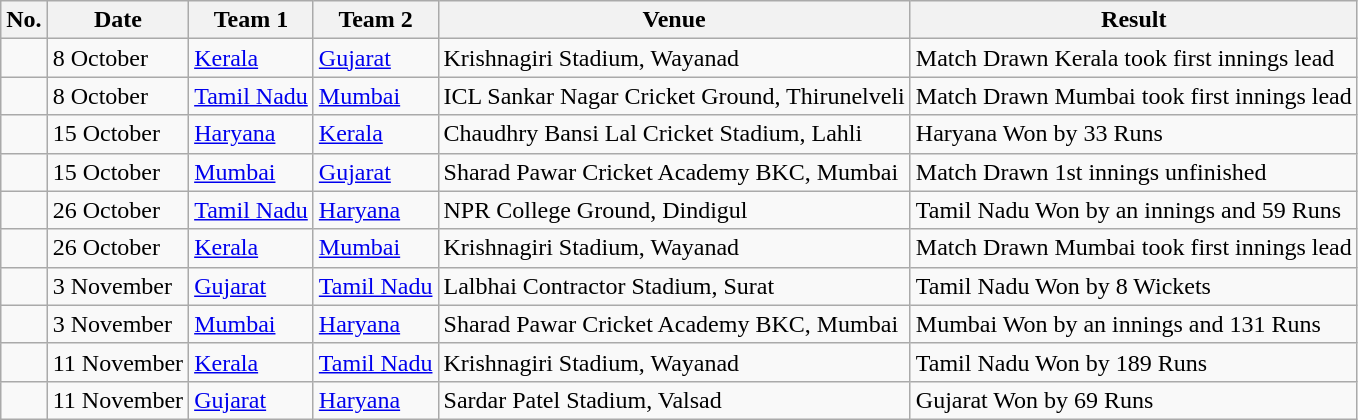<table class="wikitable collapsible collapsed">
<tr>
<th>No.</th>
<th>Date</th>
<th>Team 1</th>
<th>Team 2</th>
<th>Venue</th>
<th>Result</th>
</tr>
<tr>
<td> </td>
<td>8 October</td>
<td><a href='#'>Kerala</a></td>
<td><a href='#'>Gujarat</a></td>
<td>Krishnagiri Stadium, Wayanad</td>
<td>Match Drawn Kerala took first innings lead</td>
</tr>
<tr>
<td> </td>
<td>8 October</td>
<td><a href='#'>Tamil Nadu</a></td>
<td><a href='#'>Mumbai</a></td>
<td>ICL Sankar Nagar Cricket Ground, Thirunelveli</td>
<td>Match Drawn Mumbai took first innings lead</td>
</tr>
<tr>
<td> </td>
<td>15 October</td>
<td><a href='#'>Haryana</a></td>
<td><a href='#'>Kerala</a></td>
<td>Chaudhry Bansi Lal Cricket Stadium, Lahli</td>
<td>Haryana Won by 33 Runs</td>
</tr>
<tr>
<td> </td>
<td>15 October</td>
<td><a href='#'>Mumbai</a></td>
<td><a href='#'>Gujarat</a></td>
<td>Sharad Pawar Cricket Academy BKC, Mumbai</td>
<td>Match Drawn 1st innings unfinished</td>
</tr>
<tr>
<td> </td>
<td>26 October</td>
<td><a href='#'>Tamil Nadu</a></td>
<td><a href='#'>Haryana</a></td>
<td>NPR College Ground, Dindigul</td>
<td>Tamil Nadu Won by an innings and 59 Runs</td>
</tr>
<tr>
<td> </td>
<td>26 October</td>
<td><a href='#'>Kerala</a></td>
<td><a href='#'>Mumbai</a></td>
<td>Krishnagiri Stadium, Wayanad</td>
<td>Match Drawn Mumbai took first innings lead</td>
</tr>
<tr>
<td> </td>
<td>3 November</td>
<td><a href='#'>Gujarat</a></td>
<td><a href='#'>Tamil Nadu</a></td>
<td>Lalbhai Contractor Stadium, Surat</td>
<td>Tamil Nadu Won by 8 Wickets</td>
</tr>
<tr>
<td> </td>
<td>3 November</td>
<td><a href='#'>Mumbai</a></td>
<td><a href='#'>Haryana</a></td>
<td>Sharad Pawar Cricket Academy BKC, Mumbai</td>
<td>Mumbai Won by an innings and 131 Runs</td>
</tr>
<tr>
<td> </td>
<td>11 November</td>
<td><a href='#'>Kerala</a></td>
<td><a href='#'>Tamil Nadu</a></td>
<td>Krishnagiri Stadium, Wayanad</td>
<td>Tamil Nadu Won by 189 Runs</td>
</tr>
<tr>
<td> </td>
<td>11 November</td>
<td><a href='#'>Gujarat</a></td>
<td><a href='#'>Haryana</a></td>
<td>Sardar Patel Stadium, Valsad</td>
<td>Gujarat Won by 69 Runs</td>
</tr>
</table>
